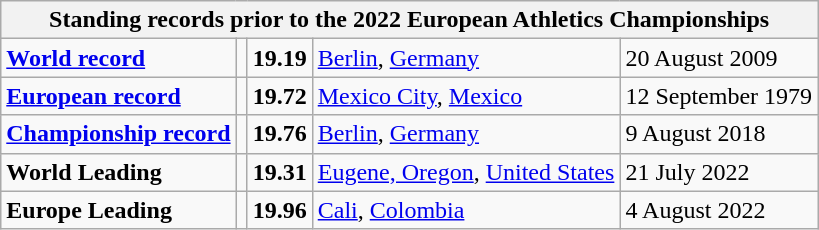<table class="wikitable">
<tr>
<th colspan="5">Standing records prior to the 2022 European Athletics Championships</th>
</tr>
<tr>
<td><strong><a href='#'>World record</a></strong></td>
<td></td>
<td><strong>19.19</strong></td>
<td><a href='#'>Berlin</a>, <a href='#'>Germany </a></td>
<td>20 August 2009</td>
</tr>
<tr>
<td><strong><a href='#'>European record</a></strong></td>
<td></td>
<td><strong>19.72</strong></td>
<td><a href='#'>Mexico City</a>, <a href='#'>Mexico</a></td>
<td>12 September 1979</td>
</tr>
<tr>
<td><strong><a href='#'>Championship record</a></strong></td>
<td></td>
<td><strong>19.76</strong></td>
<td><a href='#'>Berlin</a>, <a href='#'>Germany</a></td>
<td>9 August 2018</td>
</tr>
<tr>
<td><strong>World Leading</strong></td>
<td></td>
<td><strong>19.31</strong></td>
<td><a href='#'>Eugene, Oregon</a>, <a href='#'>United States</a></td>
<td>21 July 2022</td>
</tr>
<tr>
<td><strong>Europe Leading</strong></td>
<td></td>
<td><strong>19.96 </strong></td>
<td><a href='#'>Cali</a>, <a href='#'>Colombia</a></td>
<td>4 August 2022</td>
</tr>
</table>
